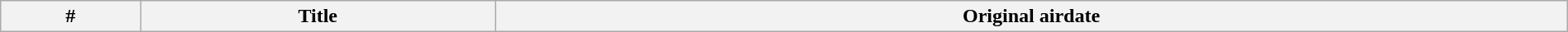<table class="wikitable plainrowheaders" width="100%">
<tr>
<th>#</th>
<th>Title</th>
<th>Original airdate<br>











</th>
</tr>
</table>
